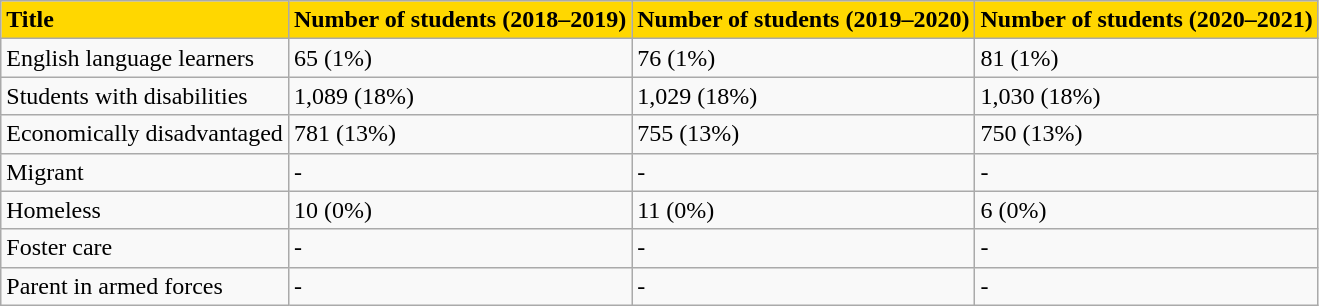<table class="wikitable" style="font-size: 100%;" |>
<tr>
<td style="background:gold; color:black; text-align:left;"><strong>Title</strong></td>
<td style="background:gold; color:black; text-align:left;"><strong>Number of students (2018–2019)</strong></td>
<td style="background:gold; color:black; text-align:left;"><strong>Number of students (2019–2020)</strong></td>
<td style="background:gold; color:black; text-align:left;"><strong>Number of students (2020–2021)</strong></td>
</tr>
<tr>
<td>English language learners</td>
<td>65 (1%)</td>
<td>76 (1%)</td>
<td>81 (1%)</td>
</tr>
<tr>
<td>Students with disabilities</td>
<td>1,089 (18%)</td>
<td>1,029 (18%)</td>
<td>1,030 (18%)</td>
</tr>
<tr>
<td>Economically disadvantaged</td>
<td>781 (13%)</td>
<td>755 (13%)</td>
<td>750 (13%)</td>
</tr>
<tr>
<td>Migrant</td>
<td>-</td>
<td>-</td>
<td>-</td>
</tr>
<tr>
<td>Homeless</td>
<td>10 (0%)</td>
<td>11 (0%)</td>
<td>6 (0%)</td>
</tr>
<tr>
<td>Foster care</td>
<td>-</td>
<td>-</td>
<td>-</td>
</tr>
<tr>
<td>Parent in armed forces</td>
<td>-</td>
<td>-</td>
<td>-</td>
</tr>
</table>
